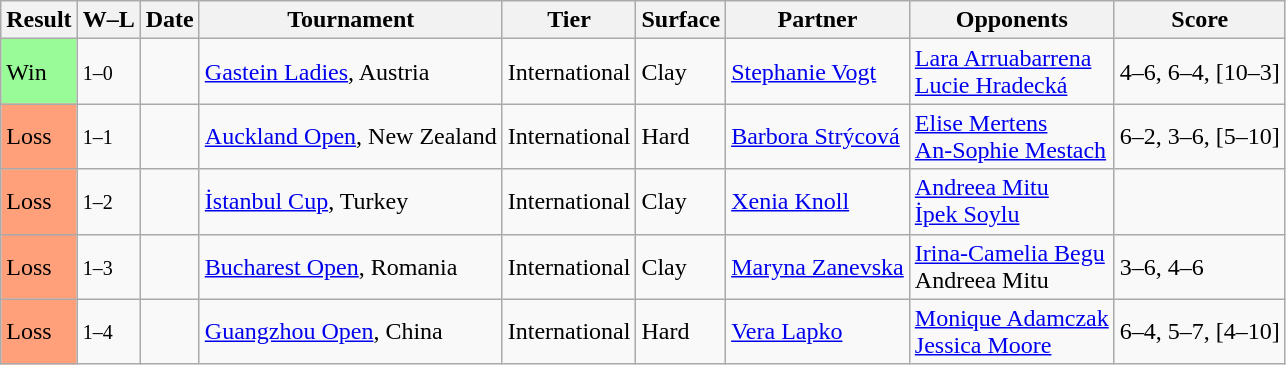<table class="sortable wikitable">
<tr>
<th>Result</th>
<th class="unsortable">W–L</th>
<th>Date</th>
<th>Tournament</th>
<th>Tier</th>
<th>Surface</th>
<th>Partner</th>
<th>Opponents</th>
<th class="unsortable">Score</th>
</tr>
<tr>
<td bgcolor=98fb98>Win</td>
<td><small>1–0</small></td>
<td><a href='#'></a></td>
<td><a href='#'>Gastein Ladies</a>, Austria</td>
<td>International</td>
<td>Clay</td>
<td> <a href='#'>Stephanie Vogt</a></td>
<td> <a href='#'>Lara Arruabarrena</a> <br>  <a href='#'>Lucie Hradecká</a></td>
<td>4–6, 6–4, [10–3]</td>
</tr>
<tr>
<td style="background:#ffa07a;">Loss</td>
<td><small>1–1</small></td>
<td><a href='#'></a></td>
<td><a href='#'>Auckland Open</a>, New Zealand</td>
<td>International</td>
<td>Hard</td>
<td> <a href='#'>Barbora Strýcová</a></td>
<td> <a href='#'>Elise Mertens</a> <br>  <a href='#'>An-Sophie Mestach</a></td>
<td>6–2, 3–6, [5–10]</td>
</tr>
<tr>
<td style="background:#ffa07a;">Loss</td>
<td><small>1–2</small></td>
<td><a href='#'></a></td>
<td><a href='#'>İstanbul Cup</a>, Turkey</td>
<td>International</td>
<td>Clay</td>
<td> <a href='#'>Xenia Knoll</a></td>
<td> <a href='#'>Andreea Mitu</a> <br>  <a href='#'>İpek Soylu</a></td>
<td></td>
</tr>
<tr>
<td style="background:#ffa07a;">Loss</td>
<td><small>1–3</small></td>
<td><a href='#'></a></td>
<td><a href='#'>Bucharest Open</a>, Romania</td>
<td>International</td>
<td>Clay</td>
<td> <a href='#'>Maryna Zanevska</a></td>
<td> <a href='#'>Irina-Camelia Begu</a> <br>  Andreea Mitu</td>
<td>3–6, 4–6</td>
</tr>
<tr>
<td style="background:#ffa07a;">Loss</td>
<td><small>1–4</small></td>
<td><a href='#'></a></td>
<td><a href='#'>Guangzhou Open</a>, China</td>
<td>International</td>
<td>Hard</td>
<td> <a href='#'>Vera Lapko</a></td>
<td> <a href='#'>Monique Adamczak</a> <br>  <a href='#'>Jessica Moore</a></td>
<td>6–4, 5–7, [4–10]</td>
</tr>
</table>
